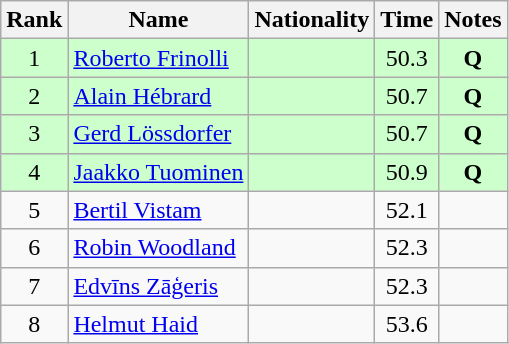<table class="wikitable sortable" style="text-align:center">
<tr>
<th>Rank</th>
<th>Name</th>
<th>Nationality</th>
<th>Time</th>
<th>Notes</th>
</tr>
<tr bgcolor=ccffcc>
<td>1</td>
<td align=left><a href='#'>Roberto Frinolli</a></td>
<td align=left></td>
<td>50.3</td>
<td><strong>Q</strong></td>
</tr>
<tr bgcolor=ccffcc>
<td>2</td>
<td align=left><a href='#'>Alain Hébrard</a></td>
<td align=left></td>
<td>50.7</td>
<td><strong>Q</strong></td>
</tr>
<tr bgcolor=ccffcc>
<td>3</td>
<td align=left><a href='#'>Gerd Lössdorfer</a></td>
<td align=left></td>
<td>50.7</td>
<td><strong>Q</strong></td>
</tr>
<tr bgcolor=ccffcc>
<td>4</td>
<td align=left><a href='#'>Jaakko Tuominen</a></td>
<td align=left></td>
<td>50.9</td>
<td><strong>Q</strong></td>
</tr>
<tr>
<td>5</td>
<td align=left><a href='#'>Bertil Vistam</a></td>
<td align=left></td>
<td>52.1</td>
<td></td>
</tr>
<tr>
<td>6</td>
<td align=left><a href='#'>Robin Woodland</a></td>
<td align=left></td>
<td>52.3</td>
<td></td>
</tr>
<tr>
<td>7</td>
<td align=left><a href='#'>Edvīns Zāģeris</a></td>
<td align=left></td>
<td>52.3</td>
<td></td>
</tr>
<tr>
<td>8</td>
<td align=left><a href='#'>Helmut Haid</a></td>
<td align=left></td>
<td>53.6</td>
<td></td>
</tr>
</table>
